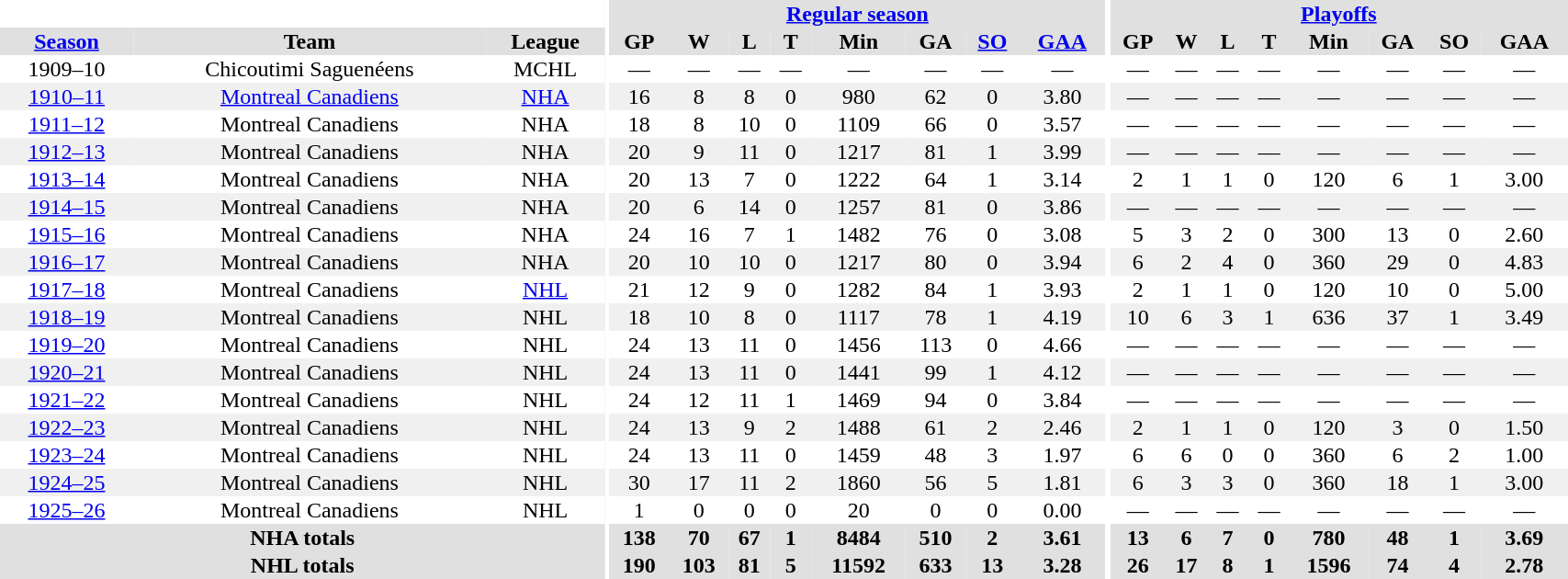<table border="0" cellpadding="1" cellspacing="0" style="width:90%; text-align:center;">
<tr bgcolor="#e0e0e0">
<th colspan="3" bgcolor="#ffffff"></th>
<th rowspan="99" bgcolor="#ffffff"></th>
<th colspan="8" bgcolor="#e0e0e0"><a href='#'>Regular season</a></th>
<th rowspan="99" bgcolor="#ffffff"></th>
<th colspan="8" bgcolor="#e0e0e0"><a href='#'>Playoffs</a></th>
</tr>
<tr bgcolor="#e0e0e0">
<th><a href='#'>Season</a></th>
<th>Team</th>
<th>League</th>
<th>GP</th>
<th>W</th>
<th>L</th>
<th>T</th>
<th>Min</th>
<th>GA</th>
<th><a href='#'>SO</a></th>
<th><a href='#'>GAA</a></th>
<th>GP</th>
<th>W</th>
<th>L</th>
<th>T</th>
<th>Min</th>
<th>GA</th>
<th>SO</th>
<th>GAA</th>
</tr>
<tr>
<td>1909–10</td>
<td>Chicoutimi Saguenéens</td>
<td>MCHL</td>
<td>—</td>
<td>—</td>
<td>—</td>
<td>—</td>
<td>—</td>
<td>—</td>
<td>—</td>
<td>—</td>
<td>—</td>
<td>—</td>
<td>—</td>
<td>—</td>
<td>—</td>
<td>—</td>
<td>—</td>
<td>—</td>
</tr>
<tr bgcolor="#f0f0f0">
<td><a href='#'>1910–11</a></td>
<td><a href='#'>Montreal Canadiens</a></td>
<td><a href='#'>NHA</a></td>
<td>16</td>
<td>8</td>
<td>8</td>
<td>0</td>
<td>980</td>
<td>62</td>
<td>0</td>
<td>3.80</td>
<td>—</td>
<td>—</td>
<td>—</td>
<td>—</td>
<td>—</td>
<td>—</td>
<td>—</td>
<td>—</td>
</tr>
<tr>
<td><a href='#'>1911–12</a></td>
<td>Montreal Canadiens</td>
<td>NHA</td>
<td>18</td>
<td>8</td>
<td>10</td>
<td>0</td>
<td>1109</td>
<td>66</td>
<td>0</td>
<td>3.57</td>
<td>—</td>
<td>—</td>
<td>—</td>
<td>—</td>
<td>—</td>
<td>—</td>
<td>—</td>
<td>—</td>
</tr>
<tr bgcolor="#f0f0f0">
<td><a href='#'>1912–13</a></td>
<td>Montreal Canadiens</td>
<td>NHA</td>
<td>20</td>
<td>9</td>
<td>11</td>
<td>0</td>
<td>1217</td>
<td>81</td>
<td>1</td>
<td>3.99</td>
<td>—</td>
<td>—</td>
<td>—</td>
<td>—</td>
<td>—</td>
<td>—</td>
<td>—</td>
<td>—</td>
</tr>
<tr>
<td><a href='#'>1913–14</a></td>
<td>Montreal Canadiens</td>
<td>NHA</td>
<td>20</td>
<td>13</td>
<td>7</td>
<td>0</td>
<td>1222</td>
<td>64</td>
<td>1</td>
<td>3.14</td>
<td>2</td>
<td>1</td>
<td>1</td>
<td>0</td>
<td>120</td>
<td>6</td>
<td>1</td>
<td>3.00</td>
</tr>
<tr bgcolor="#f0f0f0">
<td><a href='#'>1914–15</a></td>
<td>Montreal Canadiens</td>
<td>NHA</td>
<td>20</td>
<td>6</td>
<td>14</td>
<td>0</td>
<td>1257</td>
<td>81</td>
<td>0</td>
<td>3.86</td>
<td>—</td>
<td>—</td>
<td>—</td>
<td>—</td>
<td>—</td>
<td>—</td>
<td>—</td>
<td>—</td>
</tr>
<tr>
<td><a href='#'>1915–16</a></td>
<td>Montreal Canadiens</td>
<td>NHA</td>
<td>24</td>
<td>16</td>
<td>7</td>
<td>1</td>
<td>1482</td>
<td>76</td>
<td>0</td>
<td>3.08</td>
<td>5</td>
<td>3</td>
<td>2</td>
<td>0</td>
<td>300</td>
<td>13</td>
<td>0</td>
<td>2.60</td>
</tr>
<tr bgcolor="#f0f0f0">
<td><a href='#'>1916–17</a></td>
<td>Montreal Canadiens</td>
<td>NHA</td>
<td>20</td>
<td>10</td>
<td>10</td>
<td>0</td>
<td>1217</td>
<td>80</td>
<td>0</td>
<td>3.94</td>
<td>6</td>
<td>2</td>
<td>4</td>
<td>0</td>
<td>360</td>
<td>29</td>
<td>0</td>
<td>4.83</td>
</tr>
<tr>
<td><a href='#'>1917–18</a></td>
<td>Montreal Canadiens</td>
<td><a href='#'>NHL</a></td>
<td>21</td>
<td>12</td>
<td>9</td>
<td>0</td>
<td>1282</td>
<td>84</td>
<td>1</td>
<td>3.93</td>
<td>2</td>
<td>1</td>
<td>1</td>
<td>0</td>
<td>120</td>
<td>10</td>
<td>0</td>
<td>5.00</td>
</tr>
<tr bgcolor="#f0f0f0">
<td><a href='#'>1918–19</a></td>
<td>Montreal Canadiens</td>
<td>NHL</td>
<td>18</td>
<td>10</td>
<td>8</td>
<td>0</td>
<td>1117</td>
<td>78</td>
<td>1</td>
<td>4.19</td>
<td>10</td>
<td>6</td>
<td>3</td>
<td>1</td>
<td>636</td>
<td>37</td>
<td>1</td>
<td>3.49</td>
</tr>
<tr>
<td><a href='#'>1919–20</a></td>
<td>Montreal Canadiens</td>
<td>NHL</td>
<td>24</td>
<td>13</td>
<td>11</td>
<td>0</td>
<td>1456</td>
<td>113</td>
<td>0</td>
<td>4.66</td>
<td>—</td>
<td>—</td>
<td>—</td>
<td>—</td>
<td>—</td>
<td>—</td>
<td>—</td>
<td>—</td>
</tr>
<tr bgcolor="#f0f0f0">
<td><a href='#'>1920–21</a></td>
<td>Montreal Canadiens</td>
<td>NHL</td>
<td>24</td>
<td>13</td>
<td>11</td>
<td>0</td>
<td>1441</td>
<td>99</td>
<td>1</td>
<td>4.12</td>
<td>—</td>
<td>—</td>
<td>—</td>
<td>—</td>
<td>—</td>
<td>—</td>
<td>—</td>
<td>—</td>
</tr>
<tr>
<td><a href='#'>1921–22</a></td>
<td>Montreal Canadiens</td>
<td>NHL</td>
<td>24</td>
<td>12</td>
<td>11</td>
<td>1</td>
<td>1469</td>
<td>94</td>
<td>0</td>
<td>3.84</td>
<td>—</td>
<td>—</td>
<td>—</td>
<td>—</td>
<td>—</td>
<td>—</td>
<td>—</td>
<td>—</td>
</tr>
<tr bgcolor="#f0f0f0">
<td><a href='#'>1922–23</a></td>
<td>Montreal Canadiens</td>
<td>NHL</td>
<td>24</td>
<td>13</td>
<td>9</td>
<td>2</td>
<td>1488</td>
<td>61</td>
<td>2</td>
<td>2.46</td>
<td>2</td>
<td>1</td>
<td>1</td>
<td>0</td>
<td>120</td>
<td>3</td>
<td>0</td>
<td>1.50</td>
</tr>
<tr>
<td><a href='#'>1923–24</a></td>
<td>Montreal Canadiens</td>
<td>NHL</td>
<td>24</td>
<td>13</td>
<td>11</td>
<td>0</td>
<td>1459</td>
<td>48</td>
<td>3</td>
<td>1.97</td>
<td>6</td>
<td>6</td>
<td>0</td>
<td>0</td>
<td>360</td>
<td>6</td>
<td>2</td>
<td>1.00</td>
</tr>
<tr bgcolor="#f0f0f0">
<td><a href='#'>1924–25</a></td>
<td>Montreal Canadiens</td>
<td>NHL</td>
<td>30</td>
<td>17</td>
<td>11</td>
<td>2</td>
<td>1860</td>
<td>56</td>
<td>5</td>
<td>1.81</td>
<td>6</td>
<td>3</td>
<td>3</td>
<td>0</td>
<td>360</td>
<td>18</td>
<td>1</td>
<td>3.00</td>
</tr>
<tr>
<td><a href='#'>1925–26</a></td>
<td>Montreal Canadiens</td>
<td>NHL</td>
<td>1</td>
<td>0</td>
<td>0</td>
<td>0</td>
<td>20</td>
<td>0</td>
<td>0</td>
<td>0.00</td>
<td>—</td>
<td>—</td>
<td>—</td>
<td>—</td>
<td>—</td>
<td>—</td>
<td>—</td>
<td>—</td>
</tr>
<tr bgcolor="#e0e0e0">
<th colspan="3">NHA totals</th>
<th>138</th>
<th>70</th>
<th>67</th>
<th>1</th>
<th>8484</th>
<th>510</th>
<th>2</th>
<th>3.61</th>
<th>13</th>
<th>6</th>
<th>7</th>
<th>0</th>
<th>780</th>
<th>48</th>
<th>1</th>
<th>3.69</th>
</tr>
<tr bgcolor="#e0e0e0">
<th colspan="3">NHL totals</th>
<th>190</th>
<th>103</th>
<th>81</th>
<th>5</th>
<th>11592</th>
<th>633</th>
<th>13</th>
<th>3.28</th>
<th>26</th>
<th>17</th>
<th>8</th>
<th>1</th>
<th>1596</th>
<th>74</th>
<th>4</th>
<th>2.78</th>
</tr>
</table>
